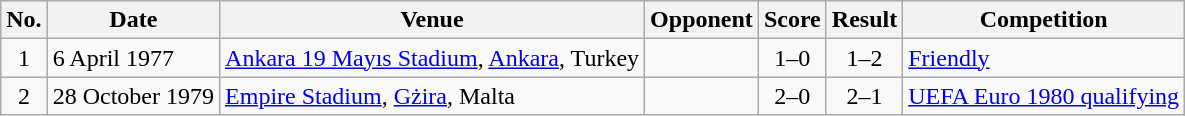<table class="wikitable sortable">
<tr>
<th scope="col">No.</th>
<th scope="col">Date</th>
<th scope="col">Venue</th>
<th scope="col">Opponent</th>
<th scope="col">Score</th>
<th scope="col">Result</th>
<th scope="col">Competition</th>
</tr>
<tr>
<td align="center">1</td>
<td>6 April 1977</td>
<td><a href='#'>Ankara 19 Mayıs Stadium</a>, <a href='#'>Ankara</a>, Turkey</td>
<td></td>
<td align="center">1–0</td>
<td align="center">1–2</td>
<td><a href='#'>Friendly</a></td>
</tr>
<tr>
<td align="center">2</td>
<td>28 October 1979</td>
<td><a href='#'>Empire Stadium</a>, <a href='#'>Gżira</a>, Malta</td>
<td></td>
<td align="center">2–0</td>
<td align="center">2–1</td>
<td><a href='#'>UEFA Euro 1980 qualifying</a></td>
</tr>
</table>
